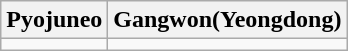<table class="wikitable">
<tr>
<th>Pyojuneo</th>
<th>Gangwon(Yeongdong)</th>
</tr>
<tr>
<td></td>
<td></td>
</tr>
</table>
